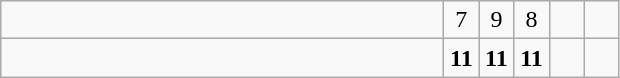<table class="wikitable">
<tr>
<td style="width:18em"></td>
<td align=center style="width:1em">7</td>
<td align=center style="width:1em">9</td>
<td align=center style="width:1em">8</td>
<td align=center style="width:1em"></td>
<td align=center style="width:1em"></td>
</tr>
<tr>
<td style="width:18em"></td>
<td align=center style="width:1em"><strong>11</strong></td>
<td align=center style="width:1em"><strong>11</strong></td>
<td align=center style="width:1em"><strong>11</strong></td>
<td align=center style="width:1em"></td>
<td align=center style="width:1em"></td>
</tr>
</table>
